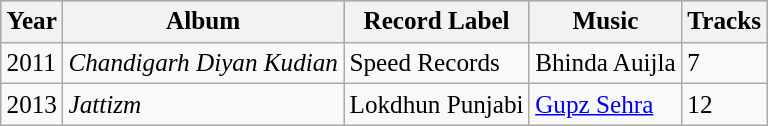<table class="wikitable" style="font-size:105%">
<tr bgcolor="#AAAAACCCCDDDDD" align="center">
<th scope="col">Year</th>
<th scope="col">Album</th>
<th scope="col">Record Label</th>
<th scope="col">Music</th>
<th scope="col">Tracks</th>
</tr>
<tr>
<td>2011</td>
<td><em>Chandigarh Diyan Kudian</em></td>
<td>Speed Records</td>
<td>Bhinda Auijla</td>
<td>7</td>
</tr>
<tr>
<td>2013</td>
<td><em>Jattizm</em></td>
<td>Lokdhun Punjabi</td>
<td><a href='#'>Gupz Sehra</a></td>
<td>12</td>
</tr>
</table>
